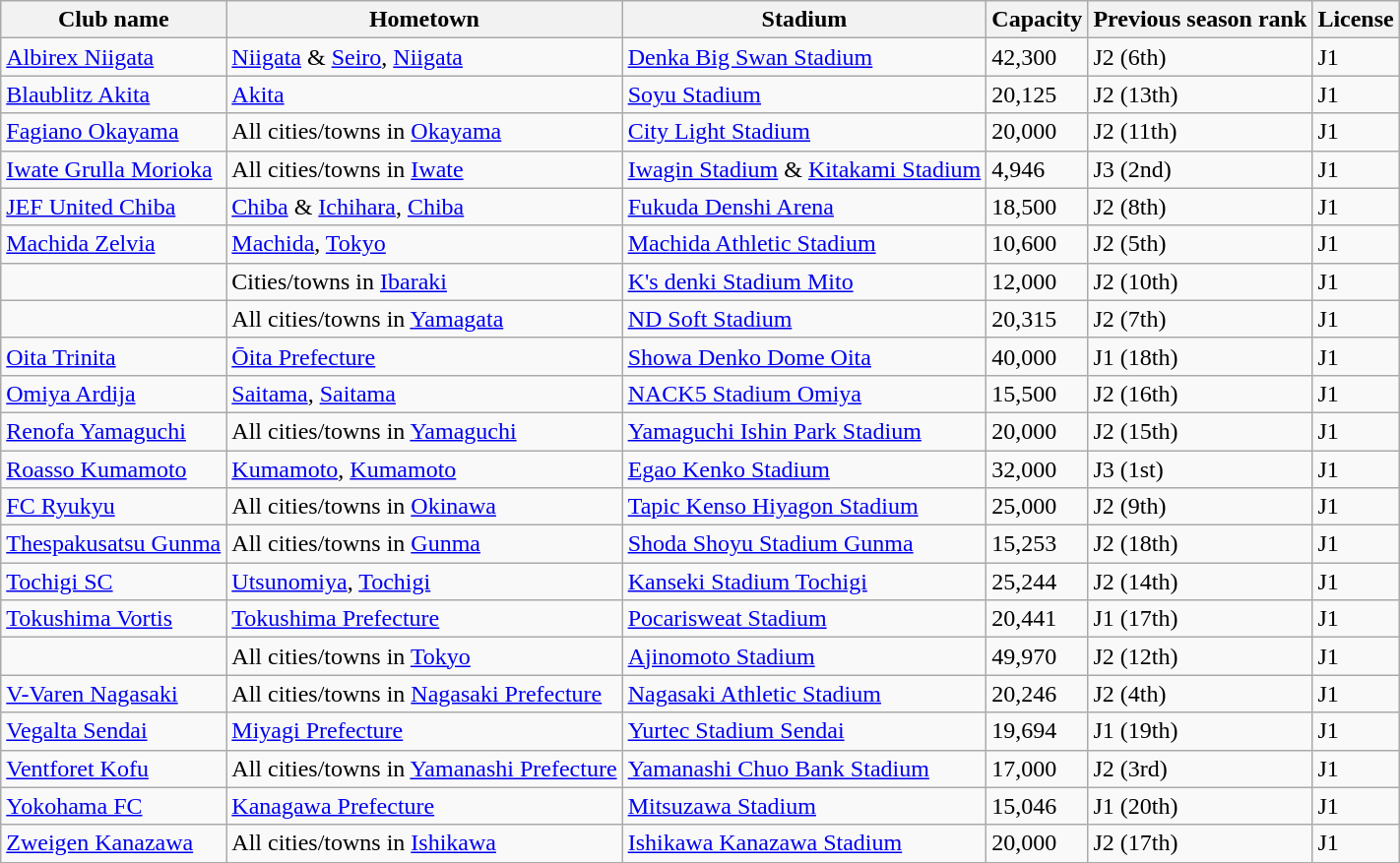<table class="wikitable sortable">
<tr>
<th>Club name</th>
<th>Hometown</th>
<th>Stadium</th>
<th>Capacity</th>
<th>Previous season rank</th>
<th>License</th>
</tr>
<tr>
<td><a href='#'>Albirex Niigata</a></td>
<td><a href='#'>Niigata</a> & <a href='#'>Seiro</a>, <a href='#'>Niigata</a></td>
<td><a href='#'>Denka Big Swan Stadium</a></td>
<td>42,300</td>
<td>J2 (6th)</td>
<td>J1</td>
</tr>
<tr>
<td><a href='#'>Blaublitz Akita</a></td>
<td><a href='#'>Akita</a></td>
<td><a href='#'>Soyu Stadium</a></td>
<td>20,125</td>
<td>J2 (13th)</td>
<td>J1</td>
</tr>
<tr>
<td><a href='#'>Fagiano Okayama</a></td>
<td>All cities/towns in <a href='#'>Okayama</a></td>
<td><a href='#'>City Light Stadium</a></td>
<td>20,000</td>
<td>J2 (11th)</td>
<td>J1</td>
</tr>
<tr>
<td><a href='#'>Iwate Grulla Morioka</a></td>
<td>All cities/towns in <a href='#'>Iwate</a></td>
<td><a href='#'>Iwagin Stadium</a> & <a href='#'>Kitakami Stadium</a></td>
<td>4,946</td>
<td> J3 (2nd)</td>
<td>J1</td>
</tr>
<tr>
<td><a href='#'>JEF United Chiba</a></td>
<td><a href='#'>Chiba</a> & <a href='#'>Ichihara</a>, <a href='#'>Chiba</a></td>
<td><a href='#'>Fukuda Denshi Arena</a></td>
<td>18,500</td>
<td>J2 (8th)</td>
<td>J1</td>
</tr>
<tr>
<td><a href='#'>Machida Zelvia</a></td>
<td><a href='#'>Machida</a>, <a href='#'>Tokyo</a></td>
<td><a href='#'>Machida Athletic Stadium</a></td>
<td>10,600</td>
<td>J2 (5th)</td>
<td>J1</td>
</tr>
<tr>
<td></td>
<td>Cities/towns in <a href='#'>Ibaraki</a></td>
<td><a href='#'>K's denki Stadium Mito</a></td>
<td>12,000</td>
<td>J2 (10th)</td>
<td>J1</td>
</tr>
<tr>
<td></td>
<td>All cities/towns in <a href='#'>Yamagata</a></td>
<td><a href='#'>ND Soft Stadium</a></td>
<td>20,315</td>
<td>J2 (7th)</td>
<td>J1</td>
</tr>
<tr>
<td><a href='#'>Oita Trinita</a></td>
<td><a href='#'>Ōita Prefecture</a></td>
<td><a href='#'>Showa Denko Dome Oita</a></td>
<td>40,000</td>
<td> J1 (18th)</td>
<td>J1</td>
</tr>
<tr>
<td><a href='#'>Omiya Ardija</a></td>
<td><a href='#'>Saitama</a>, <a href='#'>Saitama</a></td>
<td><a href='#'>NACK5 Stadium Omiya</a></td>
<td>15,500</td>
<td>J2 (16th)</td>
<td>J1</td>
</tr>
<tr>
<td><a href='#'>Renofa Yamaguchi</a></td>
<td>All cities/towns in <a href='#'>Yamaguchi</a></td>
<td><a href='#'>Yamaguchi Ishin Park Stadium</a></td>
<td>20,000</td>
<td>J2 (15th)</td>
<td>J1</td>
</tr>
<tr>
<td><a href='#'>Roasso Kumamoto</a></td>
<td><a href='#'>Kumamoto</a>, <a href='#'>Kumamoto</a></td>
<td><a href='#'>Egao Kenko Stadium</a></td>
<td>32,000</td>
<td> J3 (1st)</td>
<td>J1</td>
</tr>
<tr>
<td><a href='#'>FC Ryukyu</a></td>
<td>All cities/towns in <a href='#'>Okinawa</a></td>
<td><a href='#'>Tapic Kenso Hiyagon Stadium</a></td>
<td>25,000</td>
<td>J2 (9th)</td>
<td>J1</td>
</tr>
<tr>
<td><a href='#'>Thespakusatsu Gunma</a></td>
<td>All cities/towns in <a href='#'>Gunma</a></td>
<td><a href='#'>Shoda Shoyu Stadium Gunma</a></td>
<td>15,253</td>
<td>J2 (18th)</td>
<td>J1</td>
</tr>
<tr>
<td><a href='#'>Tochigi SC</a></td>
<td><a href='#'>Utsunomiya</a>, <a href='#'>Tochigi</a></td>
<td><a href='#'>Kanseki Stadium Tochigi</a></td>
<td>25,244</td>
<td>J2 (14th)</td>
<td>J1</td>
</tr>
<tr>
<td><a href='#'>Tokushima Vortis</a></td>
<td><a href='#'>Tokushima Prefecture</a></td>
<td><a href='#'>Pocarisweat Stadium</a></td>
<td>20,441</td>
<td> J1 (17th)</td>
<td>J1</td>
</tr>
<tr>
<td></td>
<td>All cities/towns in <a href='#'>Tokyo</a></td>
<td><a href='#'>Ajinomoto Stadium</a></td>
<td>49,970</td>
<td>J2 (12th)</td>
<td>J1</td>
</tr>
<tr>
<td><a href='#'>V-Varen Nagasaki</a></td>
<td>All cities/towns in <a href='#'>Nagasaki Prefecture</a></td>
<td><a href='#'>Nagasaki Athletic Stadium</a></td>
<td>20,246</td>
<td>J2 (4th)</td>
<td>J1</td>
</tr>
<tr>
<td><a href='#'>Vegalta Sendai</a></td>
<td><a href='#'>Miyagi Prefecture</a></td>
<td><a href='#'>Yurtec Stadium Sendai</a></td>
<td>19,694</td>
<td> J1 (19th)</td>
<td>J1</td>
</tr>
<tr>
<td><a href='#'>Ventforet Kofu</a></td>
<td>All cities/towns in <a href='#'>Yamanashi Prefecture</a></td>
<td><a href='#'>Yamanashi Chuo Bank Stadium</a></td>
<td>17,000</td>
<td>J2 (3rd)</td>
<td>J1</td>
</tr>
<tr>
<td><a href='#'>Yokohama FC</a></td>
<td><a href='#'>Kanagawa Prefecture</a></td>
<td><a href='#'>Mitsuzawa Stadium</a></td>
<td>15,046</td>
<td> J1 (20th)</td>
<td>J1</td>
</tr>
<tr>
<td><a href='#'>Zweigen Kanazawa</a></td>
<td>All cities/towns in <a href='#'>Ishikawa</a></td>
<td><a href='#'>Ishikawa Kanazawa Stadium</a></td>
<td>20,000</td>
<td>J2 (17th)</td>
<td>J1</td>
</tr>
</table>
